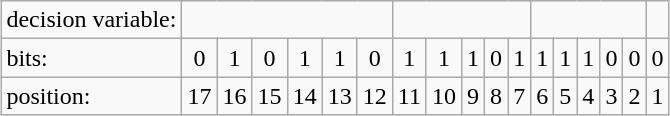<table class="wikitable" style="margin-left: auto; margin-right: auto; border: none; text-align:center;">
<tr>
<td>decision variable:</td>
<td colspan="6"></td>
<td colspan="5"></td>
<td colspan="5"></td>
<td></td>
</tr>
<tr>
<td style="text-align:left">bits:</td>
<td>0</td>
<td>1</td>
<td>0</td>
<td>1</td>
<td>1</td>
<td>0</td>
<td>1</td>
<td>1</td>
<td>1</td>
<td>0</td>
<td>1</td>
<td>1</td>
<td>1</td>
<td>1</td>
<td>0</td>
<td>0</td>
<td>0</td>
</tr>
<tr>
<td style="text-align:left">position:</td>
<td>17</td>
<td>16</td>
<td>15</td>
<td>14</td>
<td>13</td>
<td>12</td>
<td>11</td>
<td>10</td>
<td>9</td>
<td>8</td>
<td>7</td>
<td>6</td>
<td>5</td>
<td>4</td>
<td>3</td>
<td>2</td>
<td>1</td>
</tr>
</table>
